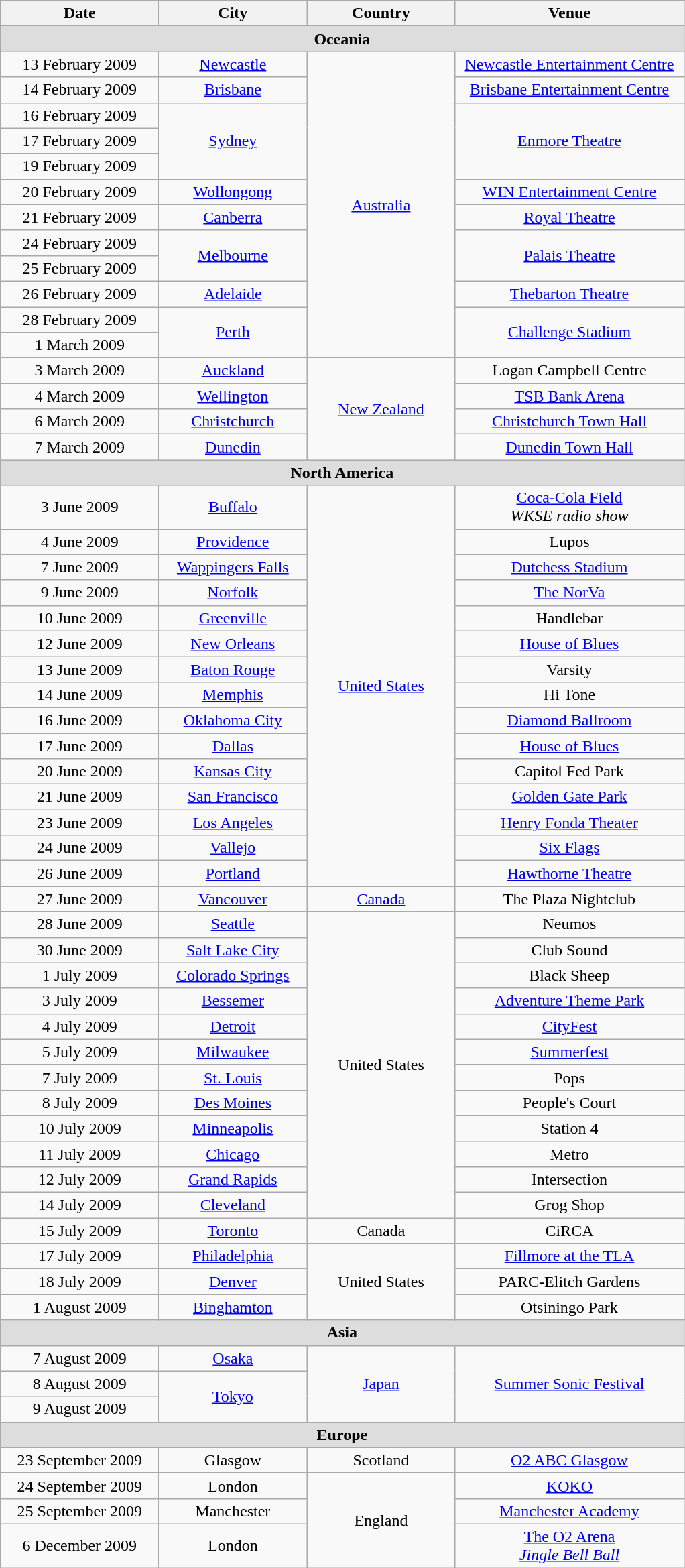<table class="wikitable" style="text-align:center;">
<tr>
<th width="150">Date</th>
<th width="140">City</th>
<th width="140">Country</th>
<th width="220">Venue</th>
</tr>
<tr bgcolor="#DDDDDD">
<td colspan=4><strong>Oceania</strong></td>
</tr>
<tr>
<td>13 February 2009</td>
<td><a href='#'>Newcastle</a></td>
<td rowspan="12"><a href='#'>Australia</a></td>
<td><a href='#'>Newcastle Entertainment Centre</a></td>
</tr>
<tr>
<td>14 February 2009</td>
<td><a href='#'>Brisbane</a></td>
<td><a href='#'>Brisbane Entertainment Centre</a></td>
</tr>
<tr>
<td>16 February 2009</td>
<td rowspan="3"><a href='#'>Sydney</a></td>
<td rowspan="3"><a href='#'>Enmore Theatre</a></td>
</tr>
<tr>
<td>17 February 2009</td>
</tr>
<tr>
<td>19 February 2009</td>
</tr>
<tr>
<td>20 February 2009</td>
<td><a href='#'>Wollongong</a></td>
<td><a href='#'>WIN Entertainment Centre</a></td>
</tr>
<tr>
<td>21 February 2009</td>
<td><a href='#'>Canberra</a></td>
<td><a href='#'>Royal Theatre</a></td>
</tr>
<tr>
<td>24 February 2009</td>
<td rowspan="2"><a href='#'>Melbourne</a></td>
<td rowspan="2"><a href='#'>Palais Theatre</a></td>
</tr>
<tr>
<td>25 February 2009</td>
</tr>
<tr>
<td>26 February 2009</td>
<td><a href='#'>Adelaide</a></td>
<td><a href='#'>Thebarton Theatre</a></td>
</tr>
<tr>
<td>28 February 2009</td>
<td rowspan="2"><a href='#'>Perth</a></td>
<td rowspan="2"><a href='#'>Challenge Stadium</a></td>
</tr>
<tr>
<td>1 March 2009</td>
</tr>
<tr>
<td>3 March 2009</td>
<td><a href='#'>Auckland</a></td>
<td rowspan="4"><a href='#'>New Zealand</a></td>
<td>Logan Campbell Centre</td>
</tr>
<tr>
<td>4 March 2009</td>
<td><a href='#'>Wellington</a></td>
<td><a href='#'>TSB Bank Arena</a></td>
</tr>
<tr>
<td>6 March 2009</td>
<td><a href='#'>Christchurch</a></td>
<td><a href='#'>Christchurch Town Hall</a></td>
</tr>
<tr>
<td>7 March 2009</td>
<td><a href='#'>Dunedin</a></td>
<td><a href='#'>Dunedin Town Hall</a></td>
</tr>
<tr bgcolor="#DDDDDD">
<td colspan=4><strong>North America</strong></td>
</tr>
<tr>
<td>3 June 2009</td>
<td><a href='#'>Buffalo</a></td>
<td rowspan="15"><a href='#'>United States</a></td>
<td><a href='#'>Coca-Cola Field</a><br><em>WKSE radio show</em></td>
</tr>
<tr>
<td>4 June 2009</td>
<td><a href='#'>Providence</a></td>
<td>Lupos</td>
</tr>
<tr>
<td>7 June 2009</td>
<td><a href='#'>Wappingers Falls</a></td>
<td><a href='#'>Dutchess Stadium</a></td>
</tr>
<tr>
<td>9 June 2009</td>
<td><a href='#'>Norfolk</a></td>
<td><a href='#'>The NorVa</a></td>
</tr>
<tr>
<td>10 June 2009</td>
<td><a href='#'>Greenville</a></td>
<td>Handlebar</td>
</tr>
<tr>
<td>12 June 2009</td>
<td><a href='#'>New Orleans</a></td>
<td><a href='#'>House of Blues</a></td>
</tr>
<tr>
<td>13 June 2009</td>
<td><a href='#'>Baton Rouge</a></td>
<td>Varsity</td>
</tr>
<tr>
<td>14 June 2009</td>
<td><a href='#'>Memphis</a></td>
<td>Hi Tone</td>
</tr>
<tr>
<td>16 June 2009</td>
<td><a href='#'>Oklahoma City</a></td>
<td><a href='#'>Diamond Ballroom</a></td>
</tr>
<tr>
<td>17 June 2009</td>
<td><a href='#'>Dallas</a></td>
<td><a href='#'>House of Blues</a></td>
</tr>
<tr>
<td>20 June 2009</td>
<td><a href='#'>Kansas City</a></td>
<td>Capitol Fed Park</td>
</tr>
<tr>
<td>21 June 2009</td>
<td><a href='#'>San Francisco</a></td>
<td><a href='#'>Golden Gate Park</a></td>
</tr>
<tr>
<td>23 June 2009</td>
<td><a href='#'>Los Angeles</a></td>
<td><a href='#'>Henry Fonda Theater</a></td>
</tr>
<tr>
<td>24 June 2009</td>
<td><a href='#'>Vallejo</a></td>
<td><a href='#'>Six Flags</a></td>
</tr>
<tr>
<td>26 June 2009</td>
<td><a href='#'>Portland</a></td>
<td><a href='#'>Hawthorne Theatre</a></td>
</tr>
<tr>
<td>27 June 2009</td>
<td><a href='#'>Vancouver</a></td>
<td><a href='#'>Canada</a></td>
<td>The Plaza Nightclub</td>
</tr>
<tr>
<td>28 June 2009</td>
<td><a href='#'>Seattle</a></td>
<td rowspan="12">United States</td>
<td>Neumos</td>
</tr>
<tr>
<td>30 June 2009</td>
<td><a href='#'>Salt Lake City</a></td>
<td>Club Sound</td>
</tr>
<tr>
<td>1 July 2009</td>
<td><a href='#'>Colorado Springs</a></td>
<td>Black Sheep</td>
</tr>
<tr>
<td>3 July 2009</td>
<td><a href='#'>Bessemer</a></td>
<td><a href='#'>Adventure Theme Park</a></td>
</tr>
<tr>
<td>4 July 2009</td>
<td><a href='#'>Detroit</a></td>
<td><a href='#'>CityFest</a></td>
</tr>
<tr>
<td>5 July 2009</td>
<td><a href='#'>Milwaukee</a></td>
<td><a href='#'>Summerfest</a></td>
</tr>
<tr>
<td>7 July 2009</td>
<td><a href='#'>St. Louis</a></td>
<td>Pops</td>
</tr>
<tr>
<td>8 July 2009</td>
<td><a href='#'>Des Moines</a></td>
<td>People's Court</td>
</tr>
<tr>
<td>10 July 2009</td>
<td><a href='#'>Minneapolis</a></td>
<td>Station 4</td>
</tr>
<tr>
<td>11 July 2009</td>
<td><a href='#'>Chicago</a></td>
<td>Metro</td>
</tr>
<tr>
<td>12 July 2009</td>
<td><a href='#'>Grand Rapids</a></td>
<td>Intersection</td>
</tr>
<tr>
<td>14 July 2009</td>
<td><a href='#'>Cleveland</a></td>
<td>Grog Shop</td>
</tr>
<tr>
<td>15 July 2009</td>
<td><a href='#'>Toronto</a></td>
<td>Canada</td>
<td>CiRCA</td>
</tr>
<tr>
<td>17 July 2009</td>
<td><a href='#'>Philadelphia</a></td>
<td rowspan="3">United States</td>
<td><a href='#'>Fillmore at the TLA</a></td>
</tr>
<tr>
<td>18 July 2009</td>
<td><a href='#'>Denver</a></td>
<td>PARC-Elitch Gardens</td>
</tr>
<tr>
<td>1 August 2009</td>
<td><a href='#'>Binghamton</a></td>
<td>Otsiningo Park</td>
</tr>
<tr bgcolor="#DDDDDD">
<td colspan="4"><strong>Asia</strong></td>
</tr>
<tr>
<td>7 August 2009</td>
<td><a href='#'>Osaka</a></td>
<td rowspan="3"><a href='#'>Japan</a></td>
<td rowspan="3"><a href='#'>Summer Sonic Festival</a></td>
</tr>
<tr>
<td>8 August 2009</td>
<td rowspan="2"><a href='#'>Tokyo</a></td>
</tr>
<tr>
<td>9 August 2009</td>
</tr>
<tr bgcolor="#DDDDDD">
<td colspan="4"><strong>Europe</strong></td>
</tr>
<tr>
<td>23 September 2009</td>
<td>Glasgow</td>
<td>Scotland</td>
<td><a href='#'>O2 ABC Glasgow</a></td>
</tr>
<tr>
<td>24 September 2009</td>
<td>London</td>
<td rowspan="3">England</td>
<td><a href='#'>KOKO</a></td>
</tr>
<tr>
<td>25 September 2009</td>
<td>Manchester</td>
<td><a href='#'>Manchester Academy</a></td>
</tr>
<tr>
<td>6 December 2009</td>
<td>London</td>
<td><a href='#'>The O2 Arena</a><br><em><a href='#'>Jingle Bell Ball</a></em></td>
</tr>
</table>
